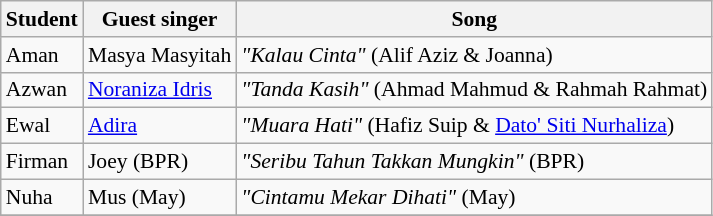<table class="wikitable" style="font-size:90%;">
<tr>
<th>Student</th>
<th>Guest singer</th>
<th>Song</th>
</tr>
<tr>
<td>Aman</td>
<td>Masya Masyitah</td>
<td><em>"Kalau Cinta"</em> (Alif Aziz & Joanna)</td>
</tr>
<tr>
<td>Azwan</td>
<td><a href='#'>Noraniza Idris</a></td>
<td><em>"Tanda Kasih"</em> (Ahmad Mahmud & Rahmah Rahmat)</td>
</tr>
<tr>
<td>Ewal</td>
<td><a href='#'>Adira</a></td>
<td><em>"Muara Hati"</em> (Hafiz Suip & <a href='#'>Dato' Siti Nurhaliza</a>)</td>
</tr>
<tr>
<td>Firman</td>
<td>Joey (BPR)</td>
<td><em>"Seribu Tahun Takkan Mungkin"</em> (BPR)</td>
</tr>
<tr>
<td>Nuha</td>
<td>Mus (May)</td>
<td><em>"Cintamu Mekar Dihati"</em> (May)</td>
</tr>
<tr>
</tr>
</table>
